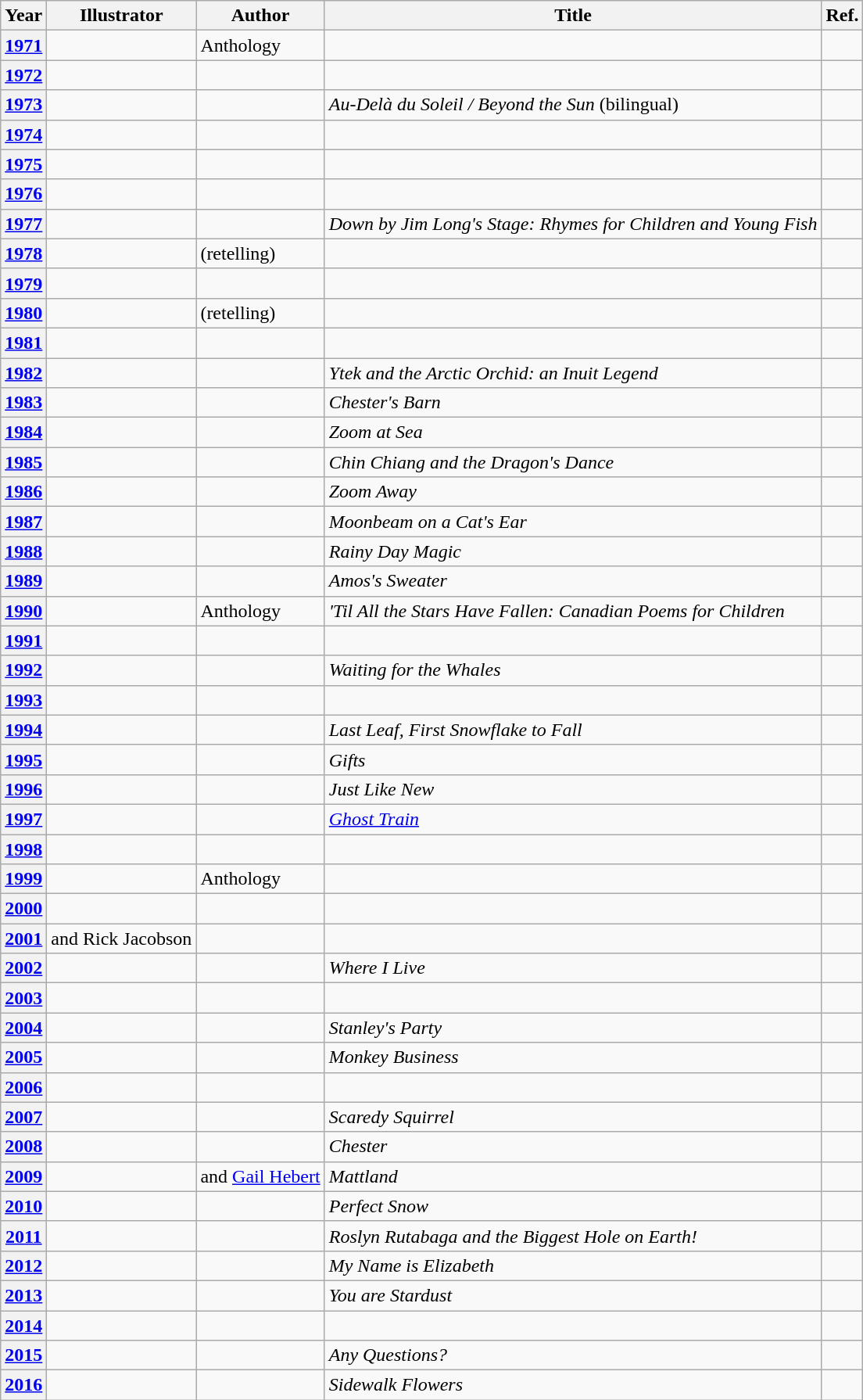<table class="wikitable sortable mw-collapsible">
<tr>
<th>Year</th>
<th>Illustrator</th>
<th>Author</th>
<th>Title</th>
<th>Ref.</th>
</tr>
<tr>
<th><a href='#'>1971</a></th>
<td></td>
<td>Anthology </td>
<td><em></em></td>
<td></td>
</tr>
<tr>
<th><a href='#'>1972</a></th>
<td></td>
<td></td>
<td><em> </em></td>
<td></td>
</tr>
<tr>
<th><a href='#'>1973</a></th>
<td></td>
<td></td>
<td><em>Au-Delà du Soleil / Beyond the Sun</em> (bilingual)</td>
<td></td>
</tr>
<tr>
<th><a href='#'>1974</a></th>
<td></td>
<td></td>
<td><em></em></td>
<td></td>
</tr>
<tr>
<th><a href='#'>1975</a></th>
<td></td>
<td></td>
<td><em></em></td>
<td></td>
</tr>
<tr>
<th><a href='#'>1976</a></th>
<td></td>
<td></td>
<td><em></em></td>
<td></td>
</tr>
<tr>
<th><a href='#'>1977</a></th>
<td></td>
<td></td>
<td><em>Down by Jim Long's Stage: Rhymes for Children and Young Fish</em></td>
<td></td>
</tr>
<tr>
<th><a href='#'>1978</a></th>
<td></td>
<td> (retelling)</td>
<td><em></em></td>
<td></td>
</tr>
<tr>
<th><a href='#'>1979</a></th>
<td></td>
<td></td>
<td><em></em></td>
<td></td>
</tr>
<tr>
<th><a href='#'>1980</a></th>
<td></td>
<td> (retelling)</td>
<td><em></em></td>
<td></td>
</tr>
<tr>
<th><a href='#'>1981</a></th>
<td></td>
<td></td>
<td><em></em></td>
<td></td>
</tr>
<tr>
<th><a href='#'>1982</a></th>
<td></td>
<td></td>
<td><em>Ytek and the Arctic Orchid: an Inuit Legend</em></td>
<td></td>
</tr>
<tr>
<th><a href='#'>1983</a></th>
<td></td>
<td></td>
<td><em>Chester's Barn</em></td>
<td></td>
</tr>
<tr>
<th><a href='#'>1984</a></th>
<td></td>
<td></td>
<td><em>Zoom at Sea</em></td>
<td></td>
</tr>
<tr>
<th><a href='#'>1985</a></th>
<td></td>
<td></td>
<td><em>Chin Chiang and the Dragon's Dance</em></td>
<td></td>
</tr>
<tr>
<th><a href='#'>1986</a></th>
<td></td>
<td></td>
<td><em>Zoom Away</em></td>
<td></td>
</tr>
<tr>
<th><a href='#'>1987</a></th>
<td></td>
<td></td>
<td><em>Moonbeam on a Cat's Ear</em></td>
<td></td>
</tr>
<tr>
<th><a href='#'>1988</a></th>
<td></td>
<td></td>
<td><em>Rainy Day Magic</em></td>
<td></td>
</tr>
<tr>
<th><a href='#'>1989</a></th>
<td></td>
<td></td>
<td><em>Amos's Sweater</em></td>
<td></td>
</tr>
<tr>
<th><a href='#'>1990</a></th>
<td></td>
<td>Anthology</td>
<td><em>'Til All the Stars Have Fallen: Canadian Poems for Children</em></td>
<td></td>
</tr>
<tr>
<th><a href='#'>1991</a></th>
<td></td>
<td></td>
<td><em></em></td>
<td></td>
</tr>
<tr>
<th><a href='#'>1992</a></th>
<td></td>
<td></td>
<td><em>Waiting for the Whales</em></td>
<td></td>
</tr>
<tr>
<th><a href='#'>1993</a></th>
<td></td>
<td></td>
<td><em></em></td>
<td></td>
</tr>
<tr>
<th><a href='#'>1994</a></th>
<td></td>
<td></td>
<td><em>Last Leaf, First Snowflake to Fall</em></td>
<td></td>
</tr>
<tr>
<th><a href='#'>1995</a></th>
<td></td>
<td></td>
<td><em>Gifts</em></td>
<td></td>
</tr>
<tr>
<th><a href='#'>1996</a></th>
<td></td>
<td></td>
<td><em>Just Like New</em></td>
<td></td>
</tr>
<tr>
<th><a href='#'>1997</a></th>
<td></td>
<td></td>
<td><em><a href='#'>Ghost Train</a></em></td>
<td></td>
</tr>
<tr>
<th><a href='#'>1998</a></th>
<td></td>
<td></td>
<td><em></em></td>
<td></td>
</tr>
<tr>
<th><a href='#'>1999</a></th>
<td></td>
<td>Anthology</td>
<td><em></em></td>
<td></td>
</tr>
<tr>
<th><a href='#'>2000</a></th>
<td></td>
<td></td>
<td><em></em></td>
<td></td>
</tr>
<tr>
<th><a href='#'>2001</a></th>
<td> and Rick Jacobson</td>
<td></td>
<td><em></em></td>
<td></td>
</tr>
<tr>
<th><a href='#'>2002</a></th>
<td></td>
<td></td>
<td><em>Where I Live</em></td>
<td></td>
</tr>
<tr>
<th><a href='#'>2003</a></th>
<td></td>
<td></td>
<td><em></em></td>
<td></td>
</tr>
<tr>
<th><a href='#'>2004</a></th>
<td></td>
<td></td>
<td><em>Stanley's Party</em></td>
<td></td>
</tr>
<tr>
<th><a href='#'>2005</a></th>
<td></td>
<td></td>
<td><em>Monkey Business</em></td>
<td></td>
</tr>
<tr>
<th><a href='#'>2006</a></th>
<td></td>
<td></td>
<td><em></em></td>
<td></td>
</tr>
<tr>
<th><a href='#'>2007</a></th>
<td></td>
<td></td>
<td><em>Scaredy Squirrel</em></td>
<td></td>
</tr>
<tr>
<th><a href='#'>2008</a></th>
<td></td>
<td></td>
<td><em>Chester</em></td>
<td></td>
</tr>
<tr>
<th><a href='#'>2009</a></th>
<td></td>
<td> and <a href='#'>Gail Hebert</a></td>
<td><em>Mattland</em></td>
<td></td>
</tr>
<tr>
<th><a href='#'>2010</a></th>
<td></td>
<td></td>
<td><em>Perfect Snow</em></td>
<td></td>
</tr>
<tr>
<th><a href='#'>2011</a></th>
<td></td>
<td></td>
<td><em>Roslyn Rutabaga and the Biggest Hole on Earth!</em></td>
<td></td>
</tr>
<tr>
<th><a href='#'>2012</a></th>
<td></td>
<td></td>
<td><em>My Name is Elizabeth</em></td>
<td></td>
</tr>
<tr>
<th><a href='#'>2013</a></th>
<td></td>
<td></td>
<td><em>You are Stardust</em></td>
<td></td>
</tr>
<tr>
<th><a href='#'>2014</a></th>
<td></td>
<td></td>
<td><em></em></td>
<td></td>
</tr>
<tr>
<th><a href='#'>2015</a></th>
<td></td>
<td></td>
<td><em>Any Questions?</em></td>
<td></td>
</tr>
<tr>
<th><a href='#'>2016</a></th>
<td></td>
<td></td>
<td><em>Sidewalk Flowers</em></td>
<td></td>
</tr>
</table>
